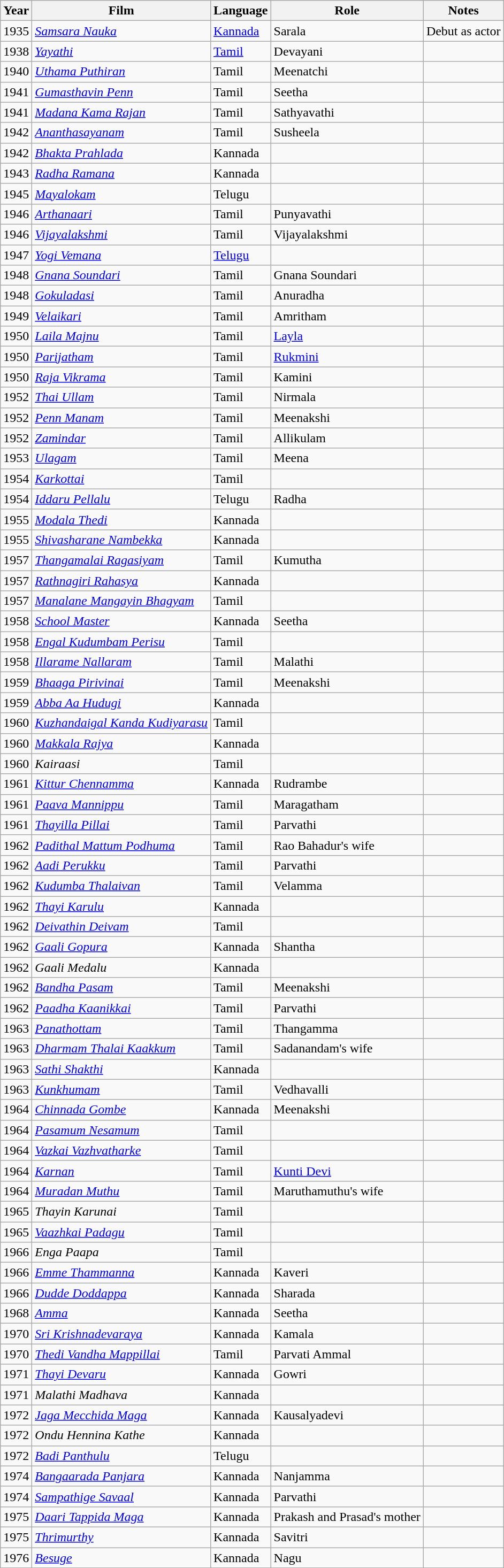<table class="wikitable sortable">
<tr>
<th>Year</th>
<th>Film</th>
<th>Language</th>
<th>Role</th>
<th>Notes</th>
</tr>
<tr>
<td>1935</td>
<td><em><a href='#'>Samsara Nauka</a></em></td>
<td><a href='#'>Kannada</a></td>
<td>Sarala</td>
<td>Debut as actor</td>
</tr>
<tr>
<td>1938</td>
<td><em><a href='#'>Yayathi</a></em></td>
<td><a href='#'>Tamil</a></td>
<td>Devayani</td>
<td></td>
</tr>
<tr>
<td>1940</td>
<td><em><a href='#'>Uthama Puthiran</a></em></td>
<td>Tamil</td>
<td>Meenatchi</td>
<td></td>
</tr>
<tr>
<td>1941</td>
<td><em><a href='#'>Gumasthavin Penn</a></em></td>
<td>Tamil</td>
<td>Seetha</td>
<td></td>
</tr>
<tr>
<td>1941</td>
<td><em><a href='#'>Madana Kama Rajan</a></em></td>
<td>Tamil</td>
<td>Sathyavathi</td>
<td></td>
</tr>
<tr>
<td>1942</td>
<td><em><a href='#'>Ananthasayanam</a></em></td>
<td>Tamil</td>
<td>Susheela</td>
<td></td>
</tr>
<tr>
<td>1942</td>
<td><em><a href='#'>Bhakta Prahlada</a></em></td>
<td>Kannada</td>
<td></td>
<td></td>
</tr>
<tr>
<td>1943</td>
<td><em><a href='#'>Radha Ramana</a></em></td>
<td>Kannada</td>
<td></td>
<td></td>
</tr>
<tr>
<td>1945</td>
<td><em><a href='#'>Mayalokam</a></em></td>
<td>Telugu</td>
<td></td>
<td></td>
</tr>
<tr>
<td>1946</td>
<td><em><a href='#'>Arthanaari</a></em></td>
<td>Tamil</td>
<td>Punyavathi</td>
<td></td>
</tr>
<tr>
<td>1946</td>
<td><em><a href='#'>Vijayalakshmi</a></em></td>
<td>Tamil</td>
<td>Vijayalakshmi</td>
<td></td>
</tr>
<tr>
<td>1947</td>
<td><em><a href='#'>Yogi Vemana</a></em></td>
<td><a href='#'>Telugu</a></td>
<td></td>
<td></td>
</tr>
<tr>
<td>1948</td>
<td><em><a href='#'>Gnana Soundari</a></em></td>
<td>Tamil</td>
<td>Gnana Soundari</td>
<td></td>
</tr>
<tr>
<td>1948</td>
<td><em><a href='#'>Gokuladasi</a></em></td>
<td>Tamil</td>
<td>Anuradha</td>
<td></td>
</tr>
<tr>
<td>1949</td>
<td><em><a href='#'>Velaikari</a></em></td>
<td>Tamil</td>
<td>Amritham</td>
<td></td>
</tr>
<tr>
<td>1950</td>
<td><em><a href='#'>Laila Majnu</a></em></td>
<td>Tamil</td>
<td><a href='#'>Layla</a></td>
<td></td>
</tr>
<tr>
<td>1950</td>
<td><em><a href='#'>Parijatham</a></em></td>
<td>Tamil</td>
<td><a href='#'>Rukmini</a></td>
<td></td>
</tr>
<tr>
<td>1950</td>
<td><em><a href='#'>Raja Vikrama</a></em></td>
<td>Tamil</td>
<td>Kamini</td>
<td></td>
</tr>
<tr>
<td>1952</td>
<td><em><a href='#'>Thai Ullam</a></em></td>
<td>Tamil</td>
<td>Nirmala</td>
<td></td>
</tr>
<tr>
<td>1952</td>
<td><em><a href='#'>Penn Manam</a></em></td>
<td>Tamil</td>
<td>Meenakshi</td>
<td></td>
</tr>
<tr>
<td>1952</td>
<td><em><a href='#'>Zamindar</a></em></td>
<td>Tamil</td>
<td>Allikulam</td>
<td></td>
</tr>
<tr>
<td>1953</td>
<td><em><a href='#'>Ulagam</a></em></td>
<td>Tamil</td>
<td>Meena</td>
<td></td>
</tr>
<tr>
<td>1954</td>
<td><em><a href='#'>Karkottai</a></em></td>
<td>Tamil</td>
<td></td>
<td></td>
</tr>
<tr>
<td>1954</td>
<td><em><a href='#'>Iddaru Pellalu</a></em></td>
<td>Telugu</td>
<td>Radha</td>
<td></td>
</tr>
<tr>
<td>1955</td>
<td><em><a href='#'>Modala Thedi</a></em></td>
<td>Kannada</td>
<td></td>
<td></td>
</tr>
<tr>
<td>1955</td>
<td><em><a href='#'>Shivasharane Nambekka</a></em></td>
<td>Kannada</td>
<td></td>
<td></td>
</tr>
<tr>
<td>1957</td>
<td><em><a href='#'>Thangamalai Ragasiyam</a></em></td>
<td>Tamil</td>
<td>Kumutha</td>
<td></td>
</tr>
<tr>
<td>1957</td>
<td><em><a href='#'>Rathnagiri Rahasya</a></em></td>
<td>Kannada</td>
<td></td>
<td></td>
</tr>
<tr>
<td>1957</td>
<td><em><a href='#'>Manalane Mangayin Bhagyam</a></em></td>
<td>Tamil</td>
<td></td>
<td></td>
</tr>
<tr>
<td>1958</td>
<td><em><a href='#'>School Master</a></em></td>
<td>Kannada</td>
<td>Seetha</td>
<td></td>
</tr>
<tr>
<td>1958</td>
<td><em><a href='#'>Engal Kudumbam Perisu</a></em></td>
<td>Tamil</td>
<td></td>
<td></td>
</tr>
<tr>
<td>1958</td>
<td><em><a href='#'>Illarame Nallaram</a></em></td>
<td>Tamil</td>
<td>Malathi</td>
<td></td>
</tr>
<tr>
<td>1959</td>
<td><em><a href='#'>Bhaaga Pirivinai</a></em></td>
<td>Tamil</td>
<td>Meenakshi</td>
<td></td>
</tr>
<tr>
<td>1959</td>
<td><em><a href='#'>Abba Aa Hudugi</a></em></td>
<td>Kannada</td>
<td></td>
<td></td>
</tr>
<tr>
<td>1960</td>
<td><em><a href='#'>Kuzhandaigal Kanda Kudiyarasu</a></em></td>
<td>Tamil</td>
<td></td>
<td></td>
</tr>
<tr>
<td>1960</td>
<td><em><a href='#'>Makkala Rajya</a></em></td>
<td>Kannada</td>
<td></td>
<td></td>
</tr>
<tr>
<td>1960</td>
<td><em>Kairaasi</em></td>
<td>Tamil</td>
<td></td>
<td></td>
</tr>
<tr>
<td>1961</td>
<td><em><a href='#'>Kittur Chennamma</a></em></td>
<td>Kannada</td>
<td>Rudrambe</td>
<td></td>
</tr>
<tr>
<td>1961</td>
<td><em><a href='#'>Paava Mannippu</a></em></td>
<td>Tamil</td>
<td>Maragatham</td>
<td></td>
</tr>
<tr>
<td>1961</td>
<td><em><a href='#'>Thayilla Pillai</a></em></td>
<td>Tamil</td>
<td>Parvathi</td>
<td></td>
</tr>
<tr>
<td>1962</td>
<td><em><a href='#'>Padithal Mattum Podhuma</a></em></td>
<td>Tamil</td>
<td>Rao Bahadur's wife</td>
<td></td>
</tr>
<tr>
<td>1962</td>
<td><em><a href='#'>Aadi Perukku</a></em></td>
<td>Tamil</td>
<td>Parvathi</td>
<td></td>
</tr>
<tr>
<td>1962</td>
<td><em><a href='#'>Kudumba Thalaivan</a></em></td>
<td>Tamil</td>
<td>Velamma</td>
<td></td>
</tr>
<tr>
<td>1962</td>
<td><em><a href='#'>Thayi Karulu</a></em></td>
<td>Kannada</td>
<td></td>
<td></td>
</tr>
<tr>
<td>1962</td>
<td><em><a href='#'>Deivathin Deivam</a></em></td>
<td>Tamil</td>
<td></td>
<td></td>
</tr>
<tr>
<td>1962</td>
<td><em><a href='#'>Gaali Gopura</a></em></td>
<td>Kannada</td>
<td>Shantha</td>
<td></td>
</tr>
<tr>
<td>1962</td>
<td><em>Gaali Medalu</em></td>
<td>Kannada</td>
<td></td>
<td></td>
</tr>
<tr>
<td>1962</td>
<td><em><a href='#'>Bandha Pasam</a></em></td>
<td>Tamil</td>
<td>Meenakshi</td>
<td></td>
</tr>
<tr>
<td>1962</td>
<td><em><a href='#'>Paadha Kaanikkai</a></em></td>
<td>Tamil</td>
<td>Parvathi</td>
<td></td>
</tr>
<tr>
<td>1963</td>
<td><em><a href='#'>Panathottam</a></em></td>
<td>Tamil</td>
<td>Thangamma</td>
<td></td>
</tr>
<tr>
<td>1963</td>
<td><em><a href='#'>Dharmam Thalai Kaakkum</a></em></td>
<td>Tamil</td>
<td>Sadanandam's wife</td>
<td></td>
</tr>
<tr>
<td>1963</td>
<td><em><a href='#'>Sathi Shakthi</a></em></td>
<td>Kannada</td>
<td></td>
<td></td>
</tr>
<tr>
<td>1963</td>
<td><em><a href='#'>Kunkhumam</a></em></td>
<td>Tamil</td>
<td>Vedhavalli</td>
<td></td>
</tr>
<tr>
<td>1964</td>
<td><em><a href='#'>Chinnada Gombe</a></em></td>
<td>Kannada</td>
<td>Meenakshi</td>
<td></td>
</tr>
<tr>
<td>1964</td>
<td><em><a href='#'>Pasamum Nesamum</a></em></td>
<td>Tamil</td>
<td></td>
<td></td>
</tr>
<tr>
<td>1964</td>
<td><em><a href='#'>Vazkai Vazhvatharke</a></em></td>
<td>Tamil</td>
<td></td>
<td></td>
</tr>
<tr>
<td>1964</td>
<td><em><a href='#'>Karnan</a></em></td>
<td>Tamil</td>
<td><a href='#'>Kunti Devi</a></td>
<td></td>
</tr>
<tr>
<td>1964</td>
<td><em><a href='#'>Muradan Muthu</a></em></td>
<td>Tamil</td>
<td>Maruthamuthu's wife</td>
<td></td>
</tr>
<tr>
<td>1965</td>
<td><em>Thayin Karunai</em></td>
<td>Tamil</td>
<td></td>
<td></td>
</tr>
<tr>
<td>1965</td>
<td><em><a href='#'>Vaazhkai Padagu</a></em></td>
<td>Tamil</td>
<td></td>
<td></td>
</tr>
<tr>
<td>1966</td>
<td><em>Enga Paapa</em></td>
<td>Tamil</td>
<td></td>
<td></td>
</tr>
<tr>
<td>1966</td>
<td><em><a href='#'>Emme Thammanna</a></em></td>
<td>Kannada</td>
<td>Kaveri</td>
<td></td>
</tr>
<tr>
<td>1966</td>
<td><em><a href='#'>Dudde Doddappa</a></em></td>
<td>Kannada</td>
<td>Sharada</td>
<td></td>
</tr>
<tr>
<td>1968</td>
<td><em><a href='#'>Amma</a></em></td>
<td>Kannada</td>
<td>Seetha</td>
<td></td>
</tr>
<tr>
<td>1970</td>
<td><em><a href='#'>Sri Krishnadevaraya</a></em></td>
<td>Kannada</td>
<td>Kamala</td>
<td></td>
</tr>
<tr>
<td>1970</td>
<td><em><a href='#'>Thedi Vandha Mappillai</a></em></td>
<td>Tamil</td>
<td>Parvati Ammal</td>
<td></td>
</tr>
<tr>
<td>1971</td>
<td><em><a href='#'>Thayi Devaru</a></em></td>
<td>Kannada</td>
<td>Gowri</td>
<td></td>
</tr>
<tr>
<td>1971</td>
<td><em>Malathi Madhava</em></td>
<td>Kannada</td>
<td></td>
<td></td>
</tr>
<tr>
<td>1972</td>
<td><em><a href='#'>Jaga Mecchida Maga</a></em></td>
<td>Kannada</td>
<td>Kausalyadevi</td>
<td></td>
</tr>
<tr>
<td>1972</td>
<td><em>Ondu Hennina Kathe</em></td>
<td>Kannada</td>
<td></td>
<td></td>
</tr>
<tr>
<td>1972</td>
<td><em><a href='#'>Badi Panthulu</a></em></td>
<td>Telugu</td>
<td></td>
<td></td>
</tr>
<tr>
<td>1974</td>
<td><em><a href='#'>Bangaarada Panjara</a></em></td>
<td>Kannada</td>
<td>Nanjamma</td>
<td></td>
</tr>
<tr>
<td>1974</td>
<td><em><a href='#'>Sampathige Savaal</a></em></td>
<td>Kannada</td>
<td>Parvathi</td>
<td></td>
</tr>
<tr>
<td>1975</td>
<td><em><a href='#'>Daari Tappida Maga</a></em></td>
<td>Kannada</td>
<td>Prakash and Prasad's mother</td>
<td></td>
</tr>
<tr>
<td>1975</td>
<td><em><a href='#'>Thrimurthy</a></em></td>
<td>Kannada</td>
<td>Savitri</td>
<td></td>
</tr>
<tr>
<td>1976</td>
<td><em><a href='#'>Besuge</a></em></td>
<td>Kannada</td>
<td>Nagu</td>
<td></td>
</tr>
</table>
